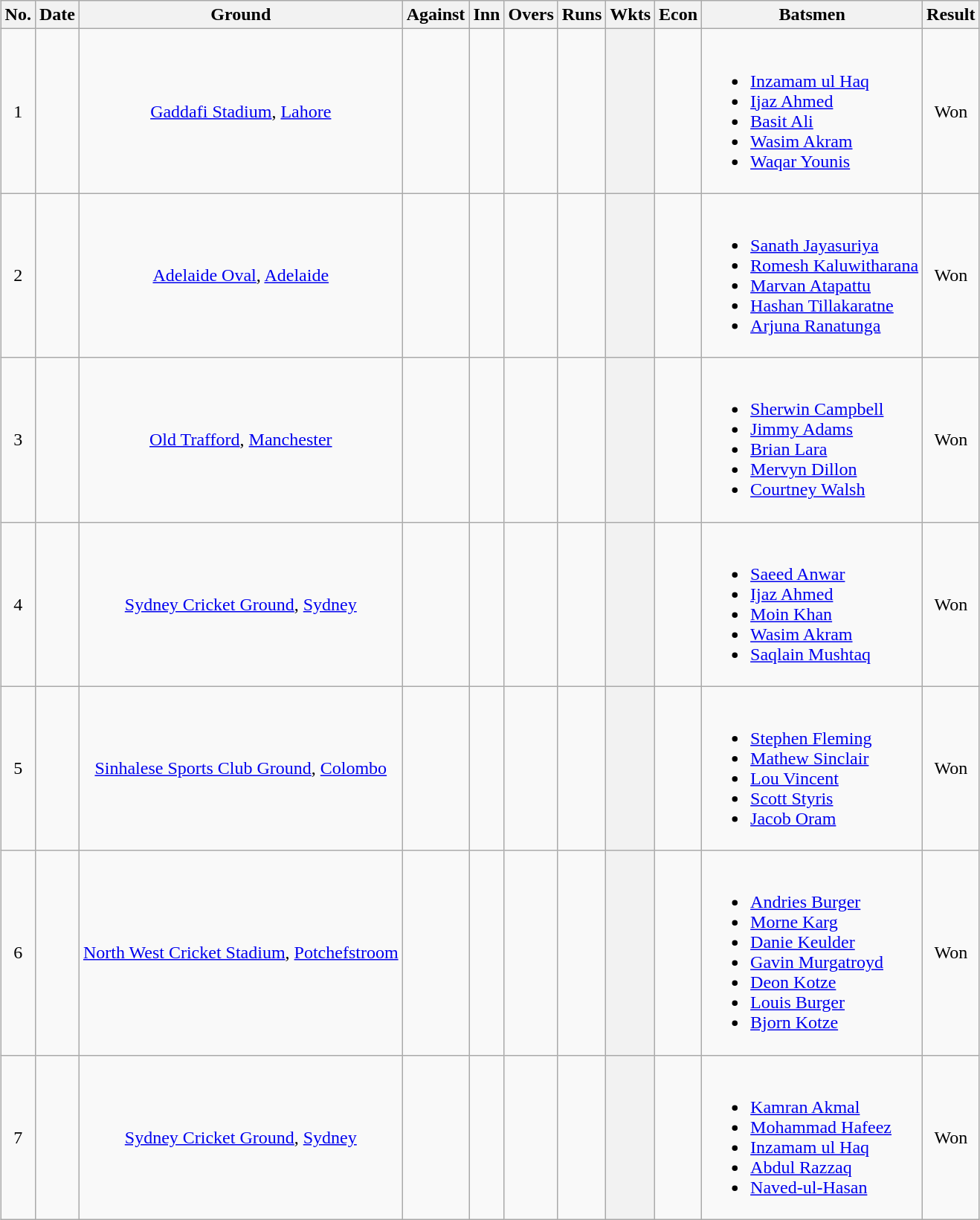<table class="wikitable sortable" style="margin: 1em auto 1em auto">
<tr align=center>
<th class="unsortable">No.</th>
<th>Date</th>
<th>Ground</th>
<th>Against</th>
<th>Inn</th>
<th>Overs</th>
<th>Runs</th>
<th>Wkts</th>
<th>Econ</th>
<th class="unsortable">Batsmen</th>
<th>Result</th>
</tr>
<tr align=center>
<td>1</td>
<td> </td>
<td><a href='#'>Gaddafi Stadium</a>, <a href='#'>Lahore</a></td>
<td></td>
<td></td>
<td></td>
<td></td>
<th scope="row"></th>
<td></td>
<td align=left><br><ul><li><a href='#'>Inzamam ul Haq</a></li><li><a href='#'>Ijaz Ahmed</a></li><li><a href='#'>Basit Ali</a></li><li><a href='#'>Wasim Akram</a></li><li><a href='#'>Waqar Younis</a></li></ul></td>
<td>Won</td>
</tr>
<tr align=center>
<td>2</td>
<td> </td>
<td><a href='#'>Adelaide Oval</a>, <a href='#'>Adelaide</a></td>
<td></td>
<td></td>
<td></td>
<td></td>
<th scope="row"></th>
<td></td>
<td align=left><br><ul><li><a href='#'>Sanath Jayasuriya</a></li><li><a href='#'>Romesh Kaluwitharana</a></li><li><a href='#'>Marvan Atapattu</a></li><li><a href='#'>Hashan Tillakaratne</a></li><li><a href='#'>Arjuna Ranatunga</a></li></ul></td>
<td>Won</td>
</tr>
<tr align=center>
<td>3</td>
<td> </td>
<td><a href='#'>Old Trafford</a>, <a href='#'>Manchester</a></td>
<td></td>
<td></td>
<td></td>
<td></td>
<th scope="row"></th>
<td></td>
<td align=left><br><ul><li><a href='#'>Sherwin Campbell</a></li><li><a href='#'>Jimmy Adams</a></li><li><a href='#'>Brian Lara</a></li><li><a href='#'>Mervyn Dillon</a></li><li><a href='#'>Courtney Walsh</a></li></ul></td>
<td>Won</td>
</tr>
<tr align=center>
<td>4</td>
<td></td>
<td><a href='#'>Sydney Cricket Ground</a>, <a href='#'>Sydney</a></td>
<td></td>
<td></td>
<td></td>
<td></td>
<th scope="row"></th>
<td></td>
<td align=left><br><ul><li><a href='#'>Saeed Anwar</a></li><li><a href='#'>Ijaz Ahmed</a></li><li><a href='#'>Moin Khan</a></li><li><a href='#'>Wasim Akram</a></li><li><a href='#'>Saqlain Mushtaq</a></li></ul></td>
<td>Won</td>
</tr>
<tr align=center>
<td>5</td>
<td> </td>
<td><a href='#'>Sinhalese Sports Club Ground</a>, <a href='#'>Colombo</a></td>
<td></td>
<td></td>
<td></td>
<td></td>
<th scope="row"></th>
<td></td>
<td align=left><br><ul><li><a href='#'>Stephen Fleming</a></li><li><a href='#'>Mathew Sinclair</a></li><li><a href='#'>Lou Vincent</a></li><li><a href='#'>Scott Styris</a></li><li><a href='#'>Jacob Oram</a></li></ul></td>
<td>Won</td>
</tr>
<tr align=center>
<td>6</td>
<td> </td>
<td><a href='#'>North West Cricket Stadium</a>, <a href='#'>Potchefstroom</a></td>
<td></td>
<td></td>
<td></td>
<td></td>
<th scope="row"></th>
<td></td>
<td align=left><br><ul><li><a href='#'>Andries Burger</a></li><li><a href='#'>Morne Karg</a></li><li><a href='#'>Danie Keulder</a></li><li><a href='#'>Gavin Murgatroyd</a></li><li><a href='#'>Deon Kotze</a></li><li><a href='#'>Louis Burger</a></li><li><a href='#'>Bjorn Kotze</a></li></ul></td>
<td>Won</td>
</tr>
<tr align=center>
<td>7</td>
<td> </td>
<td><a href='#'>Sydney Cricket Ground</a>, <a href='#'>Sydney</a></td>
<td></td>
<td></td>
<td></td>
<td></td>
<th scope="row"></th>
<td></td>
<td align=left><br><ul><li><a href='#'>Kamran Akmal</a></li><li><a href='#'>Mohammad Hafeez</a></li><li><a href='#'>Inzamam ul Haq</a></li><li><a href='#'>Abdul Razzaq</a></li><li><a href='#'>Naved-ul-Hasan</a></li></ul></td>
<td>Won</td>
</tr>
</table>
